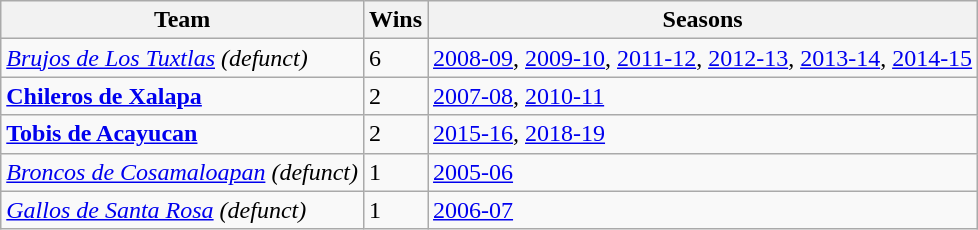<table class="sortable wikitable">
<tr>
<th>Team</th>
<th>Wins</th>
<th>Seasons</th>
</tr>
<tr>
<td><em><a href='#'>Brujos de Los Tuxtlas</a> (defunct)</em></td>
<td>6</td>
<td><a href='#'>2008-09</a>, <a href='#'>2009-10</a>, <a href='#'>2011-12</a>, <a href='#'>2012-13</a>, <a href='#'>2013-14</a>, <a href='#'>2014-15</a></td>
</tr>
<tr>
<td><strong><a href='#'>Chileros de Xalapa</a></strong></td>
<td>2</td>
<td><a href='#'>2007-08</a>, <a href='#'>2010-11</a></td>
</tr>
<tr>
<td><strong><a href='#'>Tobis de Acayucan</a></strong></td>
<td>2</td>
<td><a href='#'>2015-16</a>, <a href='#'>2018-19</a></td>
</tr>
<tr>
<td><em><a href='#'>Broncos de Cosamaloapan</a> (defunct)</em></td>
<td>1</td>
<td><a href='#'>2005-06</a></td>
</tr>
<tr>
<td><em><a href='#'>Gallos de Santa Rosa</a> (defunct)</em></td>
<td>1</td>
<td><a href='#'>2006-07</a></td>
</tr>
</table>
